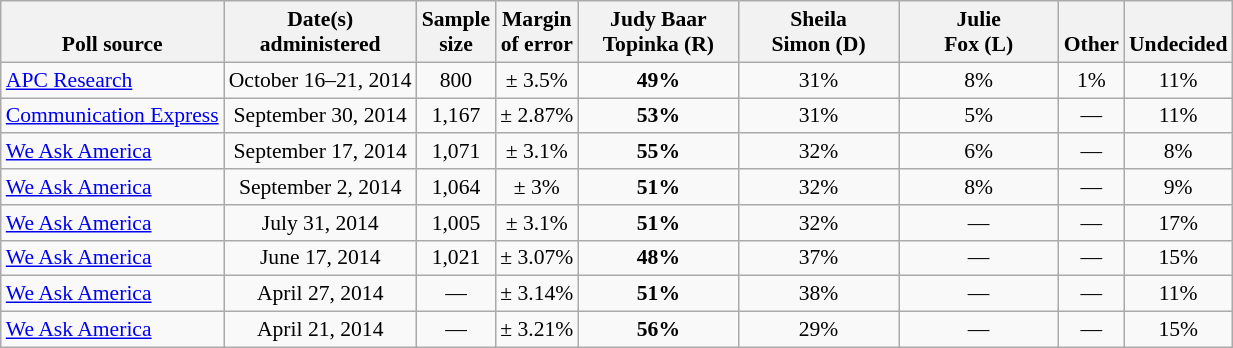<table class="wikitable" style="font-size:90%;text-align:center;">
<tr valign=bottom>
<th>Poll source</th>
<th>Date(s)<br>administered</th>
<th>Sample<br>size</th>
<th>Margin<br>of error</th>
<th style="width:100px;">Judy Baar<br>Topinka (R)</th>
<th style="width:100px;">Sheila<br>Simon (D)</th>
<th style="width:100px;">Julie<br>Fox (L)</th>
<th>Other</th>
<th>Undecided</th>
</tr>
<tr>
<td style="text-align:left;"><a href='#'>APC Research</a></td>
<td align=center>October 16–21, 2014</td>
<td align=center>800</td>
<td align=center>± 3.5%</td>
<td><strong>49%</strong></td>
<td align=center>31%</td>
<td align=center>8%</td>
<td align=center>1%</td>
<td align=center>11%</td>
</tr>
<tr>
<td style="text-align:left;"><a href='#'>Communication Express</a></td>
<td align=center>September 30, 2014</td>
<td align=center>1,167</td>
<td align=center>± 2.87%</td>
<td><strong>53%</strong></td>
<td align=center>31%</td>
<td align=center>5%</td>
<td align=center>—</td>
<td align=center>11%</td>
</tr>
<tr>
<td style="text-align:left;"><a href='#'>We Ask America</a></td>
<td align=center>September 17, 2014</td>
<td align=center>1,071</td>
<td align=center>± 3.1%</td>
<td><strong>55%</strong></td>
<td align=center>32%</td>
<td align=center>6%</td>
<td align=center>—</td>
<td align=center>8%</td>
</tr>
<tr>
<td style="text-align:left;"><a href='#'>We Ask America</a></td>
<td align=center>September 2, 2014</td>
<td align=center>1,064</td>
<td align=center>± 3%</td>
<td><strong>51%</strong></td>
<td align=center>32%</td>
<td align=center>8%</td>
<td align=center>—</td>
<td align=center>9%</td>
</tr>
<tr>
<td style="text-align:left;"><a href='#'>We Ask America</a></td>
<td align=center>July 31, 2014</td>
<td align=center>1,005</td>
<td align=center>± 3.1%</td>
<td><strong>51%</strong></td>
<td align=center>32%</td>
<td align=center>—</td>
<td align=center>—</td>
<td align=center>17%</td>
</tr>
<tr>
<td style="text-align:left;"><a href='#'>We Ask America</a></td>
<td align=center>June 17, 2014</td>
<td align=center>1,021</td>
<td align=center>± 3.07%</td>
<td><strong>48%</strong></td>
<td align=center>37%</td>
<td align=center>—</td>
<td align=center>—</td>
<td align=center>15%</td>
</tr>
<tr>
<td style="text-align:left;"><a href='#'>We Ask America</a></td>
<td align=center>April 27, 2014</td>
<td align=center>—</td>
<td align=center>± 3.14%</td>
<td><strong>51%</strong></td>
<td align=center>38%</td>
<td align=center>—</td>
<td align=center>—</td>
<td align=center>11%</td>
</tr>
<tr>
<td style="text-align:left;"><a href='#'>We Ask America</a></td>
<td align=center>April 21, 2014</td>
<td align=center>—</td>
<td align=center>± 3.21%</td>
<td><strong>56%</strong></td>
<td align=center>29%</td>
<td align=center>—</td>
<td align=center>—</td>
<td align=center>15%</td>
</tr>
</table>
